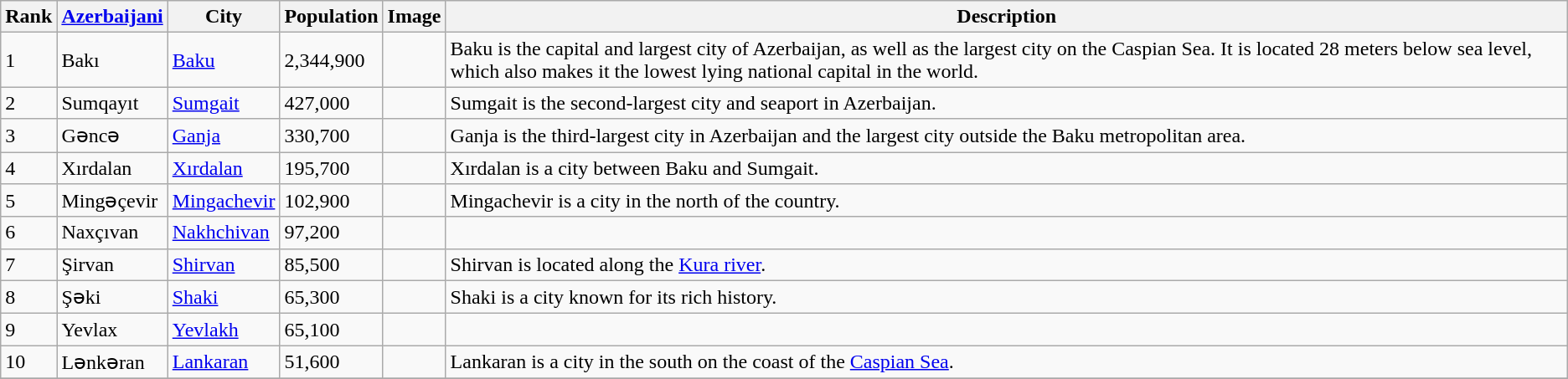<table class="wikitable sortable">
<tr>
<th>Rank</th>
<th><a href='#'>Azerbaijani</a></th>
<th>City</th>
<th>Population</th>
<th>Image</th>
<th>Description</th>
</tr>
<tr>
<td>1</td>
<td>Bakı</td>
<td><a href='#'>Baku</a></td>
<td>2,344,900</td>
<td></td>
<td>Baku is the capital and largest city of Azerbaijan, as well as the largest city on the Caspian Sea. It is located 28 meters below sea level, which also makes it the lowest lying national capital in the world.</td>
</tr>
<tr>
<td>2</td>
<td>Sumqayıt</td>
<td><a href='#'>Sumgait</a></td>
<td>427,000</td>
<td></td>
<td>Sumgait is the second-largest city and seaport in Azerbaijan.</td>
</tr>
<tr>
<td>3</td>
<td>Gəncə</td>
<td><a href='#'>Ganja</a></td>
<td>330,700</td>
<td></td>
<td>Ganja is the third-largest city in Azerbaijan and the largest city outside the Baku metropolitan area.</td>
</tr>
<tr>
<td>4</td>
<td>Xırdalan</td>
<td><a href='#'>Xırdalan</a></td>
<td>195,700</td>
<td></td>
<td>Xırdalan is a city between Baku and Sumgait.</td>
</tr>
<tr>
<td>5</td>
<td>Mingəçevir</td>
<td><a href='#'>Mingachevir</a></td>
<td>102,900</td>
<td></td>
<td>Mingachevir is a city in the north of the country.</td>
</tr>
<tr>
<td>6</td>
<td>Naxçıvan</td>
<td><a href='#'>Nakhchivan</a></td>
<td>97,200</td>
<td></td>
</tr>
<tr>
<td>7</td>
<td>Şirvan</td>
<td><a href='#'>Shirvan</a></td>
<td>85,500</td>
<td></td>
<td>Shirvan is located along the <a href='#'>Kura river</a>.</td>
</tr>
<tr>
<td>8</td>
<td>Şəki</td>
<td><a href='#'>Shaki</a></td>
<td>65,300</td>
<td></td>
<td>Shaki is a city known for its rich history.</td>
</tr>
<tr>
<td>9</td>
<td>Yevlax</td>
<td><a href='#'>Yevlakh</a></td>
<td>65,100</td>
<td></td>
<td></td>
</tr>
<tr>
<td>10</td>
<td>Lənkəran</td>
<td><a href='#'>Lankaran</a></td>
<td>51,600</td>
<td></td>
<td>Lankaran is a city in the south on the coast of the <a href='#'>Caspian Sea</a>.</td>
</tr>
<tr>
</tr>
</table>
